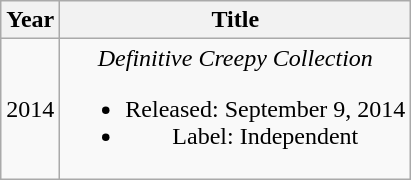<table class="wikitable" style="text-align:center;">
<tr>
<th>Year</th>
<th>Title</th>
</tr>
<tr>
<td>2014</td>
<td><em>Definitive Creepy Collection</em><br><ul><li>Released: September 9, 2014</li><li>Label: Independent</li></ul></td>
</tr>
</table>
